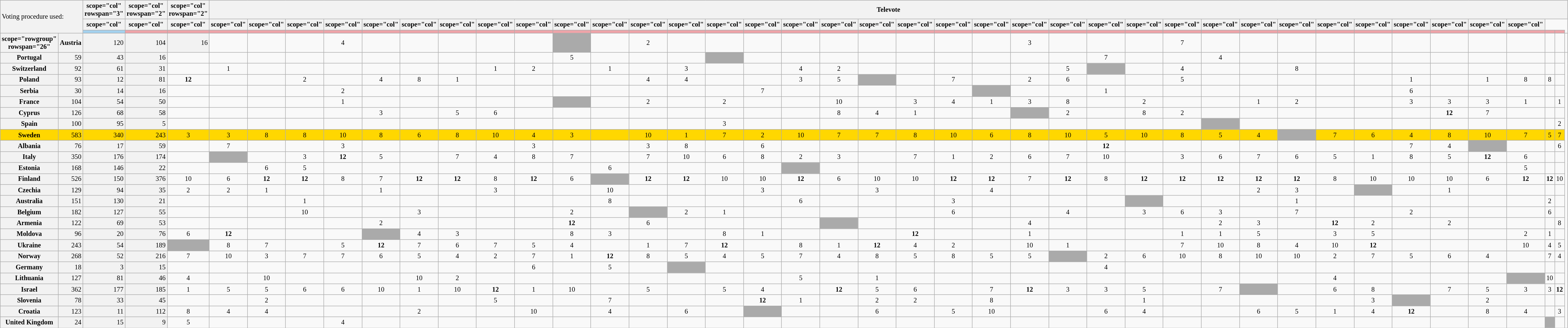<table class="wikitable plainrowheaders" style="text-align: center; font-size: 85%;">
<tr>
<td colspan="2" rowspan="3" style="text-align: left; background: #F2F2F2;">Voting procedure used:<br></td>
<th>scope="col" rowspan="3" </th>
<th>scope="col" rowspan="2" </th>
<th>scope="col" rowspan="2" </th>
<th scope="col" colspan="38">Televote</th>
</tr>
<tr>
<th>scope="col" </th>
<th>scope="col" </th>
<th>scope="col" </th>
<th>scope="col" </th>
<th>scope="col" </th>
<th>scope="col" </th>
<th>scope="col" </th>
<th>scope="col" </th>
<th>scope="col" </th>
<th>scope="col" </th>
<th>scope="col" </th>
<th>scope="col" </th>
<th>scope="col" </th>
<th>scope="col" </th>
<th>scope="col" </th>
<th>scope="col" </th>
<th>scope="col" </th>
<th>scope="col" </th>
<th>scope="col" </th>
<th>scope="col" </th>
<th>scope="col" </th>
<th>scope="col" </th>
<th>scope="col" </th>
<th>scope="col" </th>
<th>scope="col" </th>
<th>scope="col" </th>
<th>scope="col" </th>
<th>scope="col" </th>
<th>scope="col" </th>
<th>scope="col" </th>
<th>scope="col" </th>
<th>scope="col" </th>
<th>scope="col" </th>
<th>scope="col" </th>
<th>scope="col" </th>
<th>scope="col" </th>
<th>scope="col" </th>
<th>scope="col" </th>
</tr>
<tr>
<td style="background: #A4D1EF;"></td>
<td style="background: #EFA4A9;"></td>
<td style="background: #EFA4A9;"></td>
<td style="background: #EFA4A9;"></td>
<td style="background: #EFA4A9;"></td>
<td style="background: #EFA4A9;"></td>
<td style="background: #EFA4A9;"></td>
<td style="background: #EFA4A9;"></td>
<td style="background: #EFA4A9;"></td>
<td style="background: #EFA4A9;"></td>
<td style="background: #EFA4A9;"></td>
<td style="background: #EFA4A9;"></td>
<td style="background: #EFA4A9;"></td>
<td style="background: #EFA4A9;"></td>
<td style="background: #EFA4A9;"></td>
<td style="background: #EFA4A9;"></td>
<td style="background: #EFA4A9;"></td>
<td style="background: #EFA4A9;"></td>
<td style="background: #EFA4A9;"></td>
<td style="background: #EFA4A9;"></td>
<td style="background: #EFA4A9;"></td>
<td style="background: #EFA4A9;"></td>
<td style="background: #EFA4A9;"></td>
<td style="background: #EFA4A9;"></td>
<td style="background: #EFA4A9;"></td>
<td style="background: #EFA4A9;"></td>
<td style="background: #EFA4A9;"></td>
<td style="background: #EFA4A9;"></td>
<td style="background: #EFA4A9;"></td>
<td style="background: #EFA4A9;"></td>
<td style="background: #EFA4A9;"></td>
<td style="background: #EFA4A9;"></td>
<td style="background: #EFA4A9;"></td>
<td style="background: #EFA4A9;"></td>
<td style="background: #EFA4A9;"></td>
<td style="background: #EFA4A9;"></td>
<td style="background: #EFA4A9;"></td>
<td style="background: #EFA4A9;"></td>
<td style="background: #EFA4A9;"></td>
<td style="background: #EFA4A9;"></td>
</tr>
<tr>
<th>scope="rowgroup" rowspan="26" </th>
<th scope="row" style="background: #f2f2f2;">Austria</th>
<td style="text-align: right; background: #f2f2f2;">120</td>
<td style="text-align: right; background: #f2f2f2;">104</td>
<td style="text-align: right; background: #f2f2f2;">16</td>
<td></td>
<td></td>
<td></td>
<td>4</td>
<td></td>
<td></td>
<td></td>
<td></td>
<td></td>
<td style="background: #aaa;"></td>
<td></td>
<td>2</td>
<td></td>
<td></td>
<td></td>
<td></td>
<td></td>
<td></td>
<td></td>
<td></td>
<td></td>
<td>3</td>
<td></td>
<td></td>
<td></td>
<td>7</td>
<td></td>
<td></td>
<td></td>
<td></td>
<td></td>
<td></td>
<td></td>
<td></td>
<td></td>
<td></td>
<td></td>
<td></td>
</tr>
<tr>
<th scope="row" style="background: #f2f2f2;">Portugal</th>
<td style="text-align: right; background: #f2f2f2;">59</td>
<td style="text-align: right; background: #f2f2f2;">43</td>
<td style="text-align: right; background: #f2f2f2;">16</td>
<td></td>
<td></td>
<td></td>
<td></td>
<td></td>
<td></td>
<td></td>
<td></td>
<td></td>
<td></td>
<td>5</td>
<td></td>
<td></td>
<td></td>
<td style="background: #aaa;"></td>
<td></td>
<td></td>
<td></td>
<td></td>
<td></td>
<td></td>
<td></td>
<td></td>
<td></td>
<td>7</td>
<td></td>
<td></td>
<td>4</td>
<td></td>
<td></td>
<td></td>
<td></td>
<td></td>
<td></td>
<td></td>
<td></td>
<td></td>
<td></td>
</tr>
<tr>
<th scope="row" style="background: #f2f2f2;">Switzerland</th>
<td style="text-align: right; background: #f2f2f2;">92</td>
<td style="text-align: right; background: #f2f2f2;">61</td>
<td style="text-align: right; background: #f2f2f2;">31</td>
<td></td>
<td>1</td>
<td></td>
<td></td>
<td></td>
<td></td>
<td></td>
<td></td>
<td>1</td>
<td>2</td>
<td></td>
<td>1</td>
<td></td>
<td>3</td>
<td></td>
<td></td>
<td>4</td>
<td>2</td>
<td></td>
<td></td>
<td></td>
<td></td>
<td></td>
<td>5</td>
<td style="background: #aaa;"></td>
<td></td>
<td>4</td>
<td></td>
<td></td>
<td>8</td>
<td></td>
<td></td>
<td></td>
<td></td>
<td></td>
<td></td>
<td></td>
<td></td>
</tr>
<tr>
<th scope="row" style="background: #f2f2f2;">Poland</th>
<td style="text-align: right; background: #f2f2f2;">93</td>
<td style="text-align: right; background: #f2f2f2;">12</td>
<td style="text-align: right; background: #f2f2f2;">81</td>
<td><strong>12</strong></td>
<td></td>
<td></td>
<td>2</td>
<td></td>
<td>4</td>
<td>8</td>
<td>1</td>
<td></td>
<td></td>
<td></td>
<td></td>
<td>4</td>
<td>4</td>
<td></td>
<td></td>
<td>3</td>
<td>5</td>
<td style="background: #aaa;"></td>
<td></td>
<td>7</td>
<td></td>
<td>2</td>
<td>6</td>
<td></td>
<td></td>
<td>5</td>
<td></td>
<td></td>
<td></td>
<td></td>
<td></td>
<td>1</td>
<td></td>
<td>1</td>
<td>8</td>
<td>8</td>
<td></td>
</tr>
<tr>
<th scope="row" style="background: #f2f2f2;">Serbia</th>
<td style="text-align: right; background: #f2f2f2;">30</td>
<td style="text-align: right; background: #f2f2f2;">14</td>
<td style="text-align: right; background: #f2f2f2;">16</td>
<td></td>
<td></td>
<td></td>
<td></td>
<td>2</td>
<td></td>
<td></td>
<td></td>
<td></td>
<td></td>
<td></td>
<td></td>
<td></td>
<td></td>
<td></td>
<td>7</td>
<td></td>
<td></td>
<td></td>
<td></td>
<td></td>
<td style="background: #aaa;"></td>
<td></td>
<td></td>
<td>1</td>
<td></td>
<td></td>
<td></td>
<td></td>
<td></td>
<td></td>
<td></td>
<td>6</td>
<td></td>
<td></td>
<td></td>
<td></td>
<td></td>
</tr>
<tr>
<th scope="row" style="background: #f2f2f2;">France</th>
<td style="text-align: right; background: #f2f2f2;">104</td>
<td style="text-align: right; background: #f2f2f2;">54</td>
<td style="text-align: right; background: #f2f2f2;">50</td>
<td></td>
<td></td>
<td></td>
<td></td>
<td>1</td>
<td></td>
<td></td>
<td></td>
<td></td>
<td></td>
<td style="background: #aaa;"></td>
<td></td>
<td>2</td>
<td></td>
<td>2</td>
<td></td>
<td></td>
<td>10</td>
<td></td>
<td>3</td>
<td>4</td>
<td>1</td>
<td>3</td>
<td>8</td>
<td></td>
<td>2</td>
<td></td>
<td></td>
<td>1</td>
<td>2</td>
<td></td>
<td></td>
<td>3</td>
<td>3</td>
<td>3</td>
<td>1</td>
<td></td>
<td>1</td>
</tr>
<tr>
<th scope="row" style="background: #f2f2f2;">Cyprus</th>
<td style="text-align: right; background: #f2f2f2;">126</td>
<td style="text-align: right; background: #f2f2f2;">68</td>
<td style="text-align: right; background: #f2f2f2;">58</td>
<td></td>
<td></td>
<td></td>
<td></td>
<td></td>
<td>3</td>
<td></td>
<td>5</td>
<td>6</td>
<td></td>
<td></td>
<td></td>
<td></td>
<td></td>
<td></td>
<td></td>
<td></td>
<td>8</td>
<td>4</td>
<td>1</td>
<td></td>
<td></td>
<td style="background: #aaa;"></td>
<td>2</td>
<td></td>
<td>8</td>
<td>2</td>
<td></td>
<td></td>
<td></td>
<td></td>
<td></td>
<td></td>
<td><strong>12</strong></td>
<td>7</td>
<td></td>
<td></td>
<td></td>
</tr>
<tr>
<th scope="row" style="background: #f2f2f2;">Spain</th>
<td style="text-align: right; background: #f2f2f2;">100</td>
<td style="text-align: right; background: #f2f2f2;">95</td>
<td style="text-align: right; background: #f2f2f2;">5</td>
<td></td>
<td></td>
<td></td>
<td></td>
<td></td>
<td></td>
<td></td>
<td></td>
<td></td>
<td></td>
<td></td>
<td></td>
<td></td>
<td></td>
<td>3</td>
<td></td>
<td></td>
<td></td>
<td></td>
<td></td>
<td></td>
<td></td>
<td></td>
<td></td>
<td></td>
<td></td>
<td></td>
<td style="background: #aaa;"></td>
<td></td>
<td></td>
<td></td>
<td></td>
<td></td>
<td></td>
<td></td>
<td></td>
<td></td>
<td>2</td>
</tr>
<tr style="background-color: gold;"|>
<th scope="row" style="background: gold;"><strong>Sweden</strong></th>
<td style="text-align: right; background: gold;">583</td>
<td style="text-align: right; background: gold;">340</td>
<td style="text-align: right; background: gold;">243</td>
<td>3</td>
<td>3</td>
<td>8</td>
<td>8</td>
<td>10</td>
<td>8</td>
<td>6</td>
<td>8</td>
<td>10</td>
<td>4</td>
<td>3</td>
<td></td>
<td>10</td>
<td>1</td>
<td>7</td>
<td>2</td>
<td>10</td>
<td>7</td>
<td>7</td>
<td>8</td>
<td>10</td>
<td>6</td>
<td>8</td>
<td>10</td>
<td>5</td>
<td>10</td>
<td>8</td>
<td>5</td>
<td>4</td>
<td style="background: #aaa;"></td>
<td>7</td>
<td>6</td>
<td>4</td>
<td>8</td>
<td>10</td>
<td>7</td>
<td>5</td>
<td>7</td>
</tr>
<tr>
<th scope="row" style="background: #f2f2f2;">Albania</th>
<td style="text-align: right; background: #f2f2f2;">76</td>
<td style="text-align: right; background: #f2f2f2;">17</td>
<td style="text-align: right; background: #f2f2f2;">59</td>
<td></td>
<td>7</td>
<td></td>
<td></td>
<td>3</td>
<td></td>
<td></td>
<td></td>
<td></td>
<td>3</td>
<td></td>
<td></td>
<td>3</td>
<td>8</td>
<td></td>
<td>6</td>
<td></td>
<td></td>
<td></td>
<td></td>
<td></td>
<td></td>
<td></td>
<td></td>
<td><strong>12</strong></td>
<td></td>
<td></td>
<td></td>
<td></td>
<td></td>
<td></td>
<td></td>
<td>7</td>
<td>4</td>
<td style="background: #aaa;"></td>
<td></td>
<td></td>
<td>6</td>
</tr>
<tr>
<th scope="row" style="background: #f2f2f2;">Italy</th>
<td style="text-align: right; background: #f2f2f2;">350</td>
<td style="text-align: right; background: #f2f2f2;">176</td>
<td style="text-align: right; background: #f2f2f2;">174</td>
<td></td>
<td style="background: #aaa;"></td>
<td></td>
<td>3</td>
<td><strong>12</strong></td>
<td>5</td>
<td></td>
<td>7</td>
<td>4</td>
<td>8</td>
<td>7</td>
<td></td>
<td>7</td>
<td>10</td>
<td>6</td>
<td>8</td>
<td>2</td>
<td>3</td>
<td></td>
<td>7</td>
<td>1</td>
<td>2</td>
<td>6</td>
<td>7</td>
<td>10</td>
<td></td>
<td>3</td>
<td>6</td>
<td>7</td>
<td>6</td>
<td>5</td>
<td>1</td>
<td>8</td>
<td>5</td>
<td><strong>12</strong></td>
<td>6</td>
<td></td>
<td></td>
</tr>
<tr>
<th scope="row" style="background: #f2f2f2;">Estonia</th>
<td style="text-align: right; background: #f2f2f2;">168</td>
<td style="text-align: right; background: #f2f2f2;">146</td>
<td style="text-align: right; background: #f2f2f2;">22</td>
<td></td>
<td></td>
<td>6</td>
<td>5</td>
<td></td>
<td></td>
<td></td>
<td></td>
<td></td>
<td></td>
<td></td>
<td>6</td>
<td></td>
<td></td>
<td></td>
<td></td>
<td style="background: #aaa;"></td>
<td></td>
<td></td>
<td></td>
<td></td>
<td></td>
<td></td>
<td></td>
<td></td>
<td></td>
<td></td>
<td></td>
<td></td>
<td></td>
<td></td>
<td></td>
<td></td>
<td></td>
<td></td>
<td>5</td>
<td></td>
<td></td>
</tr>
<tr>
<th scope="row" style="background: #f2f2f2;">Finland</th>
<td style="text-align: right; background: #f2f2f2;">526</td>
<td style="text-align: right; background: #f2f2f2;">150</td>
<td style="text-align: right; background: #f2f2f2;">376</td>
<td>10</td>
<td>6</td>
<td><strong>12</strong></td>
<td><strong>12</strong></td>
<td>8</td>
<td>7</td>
<td><strong>12</strong></td>
<td><strong>12</strong></td>
<td>8</td>
<td><strong>12</strong></td>
<td>6</td>
<td style="background: #aaa;"></td>
<td><strong>12</strong></td>
<td><strong>12</strong></td>
<td>10</td>
<td>10</td>
<td><strong>12</strong></td>
<td>6</td>
<td>10</td>
<td>10</td>
<td><strong>12</strong></td>
<td><strong>12</strong></td>
<td>7</td>
<td><strong>12</strong></td>
<td>8</td>
<td><strong>12</strong></td>
<td><strong>12</strong></td>
<td><strong>12</strong></td>
<td><strong>12</strong></td>
<td><strong>12</strong></td>
<td>8</td>
<td>10</td>
<td>10</td>
<td>10</td>
<td>6</td>
<td><strong>12</strong></td>
<td><strong>12</strong></td>
<td>10</td>
</tr>
<tr>
<th scope="row" style="background: #f2f2f2;">Czechia</th>
<td style="text-align: right; background: #f2f2f2;">129</td>
<td style="text-align: right; background: #f2f2f2;">94</td>
<td style="text-align: right; background: #f2f2f2;">35</td>
<td>2</td>
<td>2</td>
<td>1</td>
<td></td>
<td></td>
<td>1</td>
<td></td>
<td></td>
<td>3</td>
<td></td>
<td></td>
<td>10</td>
<td></td>
<td></td>
<td></td>
<td>3</td>
<td></td>
<td></td>
<td>3</td>
<td></td>
<td></td>
<td>4</td>
<td></td>
<td></td>
<td></td>
<td></td>
<td></td>
<td></td>
<td>2</td>
<td>3</td>
<td></td>
<td style="background: #aaa;"></td>
<td></td>
<td>1</td>
<td></td>
<td></td>
<td></td>
<td></td>
</tr>
<tr>
<th scope="row" style="background: #f2f2f2;">Australia</th>
<td style="text-align: right; background: #f2f2f2;">151</td>
<td style="text-align: right; background: #f2f2f2;">130</td>
<td style="text-align: right; background: #f2f2f2;">21</td>
<td></td>
<td></td>
<td></td>
<td>1</td>
<td></td>
<td></td>
<td></td>
<td></td>
<td></td>
<td></td>
<td></td>
<td>8</td>
<td></td>
<td></td>
<td></td>
<td></td>
<td>6</td>
<td></td>
<td></td>
<td></td>
<td>3</td>
<td></td>
<td></td>
<td></td>
<td></td>
<td style="background: #aaa;"></td>
<td></td>
<td></td>
<td></td>
<td>1</td>
<td></td>
<td></td>
<td></td>
<td></td>
<td></td>
<td></td>
<td>2</td>
<td></td>
</tr>
<tr>
<th scope="row" style="background: #f2f2f2;">Belgium</th>
<td style="text-align: right; background: #f2f2f2;">182</td>
<td style="text-align: right; background: #f2f2f2;">127</td>
<td style="text-align: right; background: #f2f2f2;">55</td>
<td></td>
<td></td>
<td></td>
<td>10</td>
<td></td>
<td></td>
<td>3</td>
<td></td>
<td></td>
<td></td>
<td>2</td>
<td></td>
<td style="background: #aaa;"></td>
<td>2</td>
<td>1</td>
<td></td>
<td></td>
<td></td>
<td></td>
<td></td>
<td>6</td>
<td></td>
<td></td>
<td>4</td>
<td></td>
<td>3</td>
<td>6</td>
<td>3</td>
<td></td>
<td>7</td>
<td></td>
<td></td>
<td>2</td>
<td></td>
<td></td>
<td></td>
<td>6</td>
<td></td>
</tr>
<tr>
<th scope="row" style="background: #f2f2f2;">Armenia</th>
<td style="text-align: right; background: #f2f2f2;">122</td>
<td style="text-align: right; background: #f2f2f2;">69</td>
<td style="text-align: right; background: #f2f2f2;">53</td>
<td></td>
<td></td>
<td></td>
<td></td>
<td></td>
<td>2</td>
<td></td>
<td></td>
<td></td>
<td></td>
<td><strong>12</strong></td>
<td></td>
<td>6</td>
<td></td>
<td></td>
<td></td>
<td></td>
<td style="background: #aaa;"></td>
<td></td>
<td></td>
<td></td>
<td></td>
<td>4</td>
<td></td>
<td></td>
<td></td>
<td></td>
<td>2</td>
<td>3</td>
<td></td>
<td><strong>12</strong></td>
<td>2</td>
<td></td>
<td>2</td>
<td></td>
<td></td>
<td></td>
<td>8</td>
</tr>
<tr>
<th scope="row" style="background: #f2f2f2;">Moldova</th>
<td style="text-align: right; background: #f2f2f2;">96</td>
<td style="text-align: right; background: #f2f2f2;">20</td>
<td style="text-align: right; background: #f2f2f2;">76</td>
<td>6</td>
<td><strong>12</strong></td>
<td></td>
<td></td>
<td></td>
<td style="background: #aaa;"></td>
<td>4</td>
<td>3</td>
<td></td>
<td></td>
<td>8</td>
<td>3</td>
<td></td>
<td></td>
<td>8</td>
<td>1</td>
<td></td>
<td></td>
<td></td>
<td><strong>12</strong></td>
<td></td>
<td></td>
<td>1</td>
<td></td>
<td></td>
<td></td>
<td>1</td>
<td>1</td>
<td>5</td>
<td></td>
<td>3</td>
<td>5</td>
<td></td>
<td></td>
<td></td>
<td>2</td>
<td>1</td>
<td></td>
</tr>
<tr>
<th scope="row" style="background: #f2f2f2;">Ukraine</th>
<td style="text-align: right; background: #f2f2f2;">243</td>
<td style="text-align: right; background: #f2f2f2;">54</td>
<td style="text-align: right; background: #f2f2f2;">189</td>
<td style="background: #aaa;"></td>
<td>8</td>
<td>7</td>
<td></td>
<td>5</td>
<td><strong>12</strong></td>
<td>7</td>
<td>6</td>
<td>7</td>
<td>5</td>
<td>4</td>
<td></td>
<td>1</td>
<td>7</td>
<td><strong>12</strong></td>
<td></td>
<td>8</td>
<td>1</td>
<td><strong>12</strong></td>
<td>4</td>
<td>2</td>
<td></td>
<td>10</td>
<td>1</td>
<td></td>
<td></td>
<td>7</td>
<td>10</td>
<td>8</td>
<td>4</td>
<td>10</td>
<td><strong>12</strong></td>
<td></td>
<td></td>
<td></td>
<td>10</td>
<td>4</td>
<td>5</td>
</tr>
<tr>
<th scope="row" style="background: #f2f2f2;">Norway</th>
<td style="text-align: right; background: #f2f2f2;">268</td>
<td style="text-align: right; background: #f2f2f2;">52</td>
<td style="text-align: right; background: #f2f2f2;">216</td>
<td>7</td>
<td>10</td>
<td>3</td>
<td>7</td>
<td>7</td>
<td>6</td>
<td>5</td>
<td>4</td>
<td>2</td>
<td>7</td>
<td>1</td>
<td><strong>12</strong></td>
<td>8</td>
<td>5</td>
<td>4</td>
<td>5</td>
<td>7</td>
<td>4</td>
<td>8</td>
<td>5</td>
<td>8</td>
<td>5</td>
<td>5</td>
<td style="background: #aaa;"></td>
<td>2</td>
<td>6</td>
<td>10</td>
<td>8</td>
<td>10</td>
<td>10</td>
<td>2</td>
<td>7</td>
<td>5</td>
<td>6</td>
<td>4</td>
<td></td>
<td>7</td>
<td>4</td>
</tr>
<tr>
<th scope="row" style="background: #f2f2f2;">Germany</th>
<td style="text-align: right; background: #f2f2f2;">18</td>
<td style="text-align: right; background: #f2f2f2;">3</td>
<td style="text-align: right; background: #f2f2f2;">15</td>
<td></td>
<td></td>
<td></td>
<td></td>
<td></td>
<td></td>
<td></td>
<td></td>
<td></td>
<td>6</td>
<td></td>
<td>5</td>
<td></td>
<td style="background: #aaa;"></td>
<td></td>
<td></td>
<td></td>
<td></td>
<td></td>
<td></td>
<td></td>
<td></td>
<td></td>
<td></td>
<td>4</td>
<td></td>
<td></td>
<td></td>
<td></td>
<td></td>
<td></td>
<td></td>
<td></td>
<td></td>
<td></td>
<td></td>
<td></td>
<td></td>
</tr>
<tr>
<th scope="row" style="background: #f2f2f2;">Lithuania</th>
<td style="text-align: right; background: #f2f2f2;">127</td>
<td style="text-align: right; background: #f2f2f2;">81</td>
<td style="text-align: right; background: #f2f2f2;">46</td>
<td>4</td>
<td></td>
<td>10</td>
<td></td>
<td></td>
<td></td>
<td>10</td>
<td>2</td>
<td></td>
<td></td>
<td></td>
<td></td>
<td></td>
<td></td>
<td></td>
<td></td>
<td>5</td>
<td></td>
<td>1</td>
<td></td>
<td></td>
<td></td>
<td></td>
<td></td>
<td></td>
<td></td>
<td></td>
<td></td>
<td></td>
<td></td>
<td>4</td>
<td></td>
<td></td>
<td></td>
<td></td>
<td style="background: #aaa;"></td>
<td>10</td>
<td></td>
</tr>
<tr>
<th scope="row" style="background: #f2f2f2;">Israel</th>
<td style="text-align: right; background: #f2f2f2;">362</td>
<td style="text-align: right; background: #f2f2f2;">177</td>
<td style="text-align: right; background: #f2f2f2;">185</td>
<td>1</td>
<td>5</td>
<td>5</td>
<td>6</td>
<td>6</td>
<td>10</td>
<td>1</td>
<td>10</td>
<td><strong>12</strong></td>
<td>1</td>
<td>10</td>
<td></td>
<td>5</td>
<td></td>
<td>5</td>
<td>4</td>
<td></td>
<td><strong>12</strong></td>
<td>5</td>
<td>6</td>
<td></td>
<td>7</td>
<td><strong>12</strong></td>
<td>3</td>
<td>3</td>
<td>5</td>
<td></td>
<td>7</td>
<td style="background: #aaa;"></td>
<td></td>
<td>6</td>
<td>8</td>
<td></td>
<td>7</td>
<td>5</td>
<td>3</td>
<td>3</td>
<td><strong>12</strong></td>
</tr>
<tr>
<th scope="row" style="background: #f2f2f2;">Slovenia</th>
<td style="text-align: right; background: #f2f2f2;">78</td>
<td style="text-align: right; background: #f2f2f2;">33</td>
<td style="text-align: right; background: #f2f2f2;">45</td>
<td></td>
<td></td>
<td>2</td>
<td></td>
<td></td>
<td></td>
<td></td>
<td></td>
<td>5</td>
<td></td>
<td></td>
<td>7</td>
<td></td>
<td></td>
<td></td>
<td><strong>12</strong></td>
<td>1</td>
<td></td>
<td>2</td>
<td>2</td>
<td></td>
<td>8</td>
<td></td>
<td></td>
<td></td>
<td>1</td>
<td></td>
<td></td>
<td></td>
<td></td>
<td></td>
<td>3</td>
<td style="background: #aaa;"></td>
<td></td>
<td>2</td>
<td></td>
<td></td>
<td></td>
</tr>
<tr>
<th scope="row" style="background: #f2f2f2;">Croatia</th>
<td style="text-align: right; background: #f2f2f2;">123</td>
<td style="text-align: right; background: #f2f2f2;">11</td>
<td style="text-align: right; background: #f2f2f2;">112</td>
<td>8</td>
<td>4</td>
<td>4</td>
<td></td>
<td></td>
<td></td>
<td>2</td>
<td></td>
<td></td>
<td>10</td>
<td></td>
<td>4</td>
<td></td>
<td>6</td>
<td></td>
<td style="background: #aaa;"></td>
<td></td>
<td></td>
<td>6</td>
<td></td>
<td>5</td>
<td>10</td>
<td></td>
<td></td>
<td>6</td>
<td>4</td>
<td></td>
<td></td>
<td>6</td>
<td>5</td>
<td>1</td>
<td>4</td>
<td><strong>12</strong></td>
<td></td>
<td>8</td>
<td>4</td>
<td></td>
<td>3</td>
</tr>
<tr>
<th scope="row" style="background: #f2f2f2;">United Kingdom</th>
<td style="text-align: right; background: #f2f2f2;">24</td>
<td style="text-align: right; background: #f2f2f2;">15</td>
<td style="text-align: right; background: #f2f2f2;">9</td>
<td>5</td>
<td></td>
<td></td>
<td></td>
<td>4</td>
<td></td>
<td></td>
<td></td>
<td></td>
<td></td>
<td></td>
<td></td>
<td></td>
<td></td>
<td></td>
<td></td>
<td></td>
<td></td>
<td></td>
<td></td>
<td></td>
<td></td>
<td></td>
<td></td>
<td></td>
<td></td>
<td></td>
<td></td>
<td></td>
<td></td>
<td></td>
<td></td>
<td></td>
<td></td>
<td></td>
<td></td>
<td style="background: #aaa;"></td>
<td></td>
</tr>
</table>
